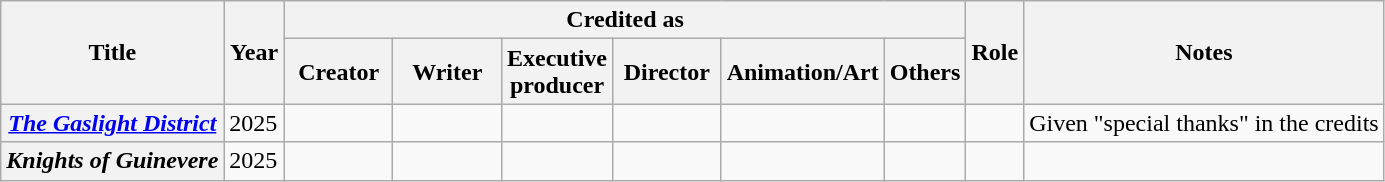<table class="wikitable plainrowheaders sortable">
<tr>
<th rowspan="2">Title</th>
<th rowspan="2" width="33">Year</th>
<th colspan="6">Credited as</th>
<th rowspan="2">Role</th>
<th rowspan="2">Notes</th>
</tr>
<tr>
<th width="65">Creator</th>
<th width="65">Writer</th>
<th width="65">Executive producer</th>
<th width="65">Director</th>
<th>Animation/Art</th>
<th>Others</th>
</tr>
<tr>
<th scope="row"><em><a href='#'>The Gaslight District </a></em></th>
<td>2025</td>
<td></td>
<td></td>
<td></td>
<td></td>
<td></td>
<td></td>
<td></td>
<td>Given "special thanks" in the credits</td>
</tr>
<tr>
<th scope="row"><em>Knights of Guinevere</em></th>
<td>2025</td>
<td></td>
<td></td>
<td></td>
<td></td>
<td></td>
<td></td>
<td></td>
<td></td>
</tr>
</table>
